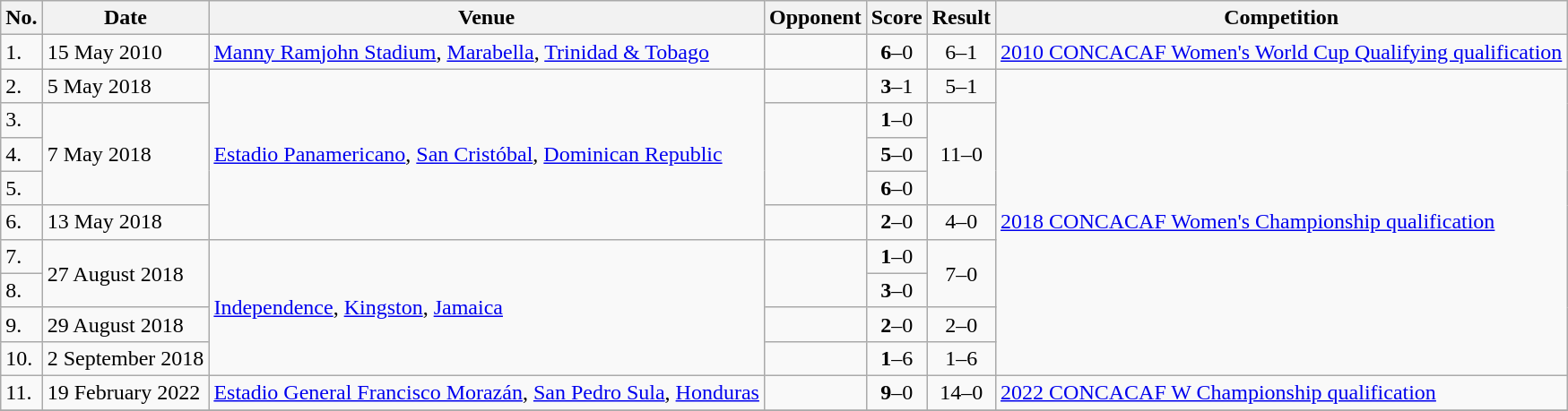<table class="wikitable">
<tr>
<th>No.</th>
<th>Date</th>
<th>Venue</th>
<th>Opponent</th>
<th>Score</th>
<th>Result</th>
<th>Competition</th>
</tr>
<tr>
<td>1.</td>
<td>15 May 2010</td>
<td><a href='#'>Manny Ramjohn Stadium</a>, <a href='#'>Marabella</a>, <a href='#'>Trinidad & Tobago</a></td>
<td></td>
<td align=center><strong>6</strong>–0</td>
<td align=center>6–1</td>
<td><a href='#'>2010 CONCACAF Women's World Cup Qualifying qualification</a></td>
</tr>
<tr>
<td>2.</td>
<td>5 May 2018</td>
<td rowspan=5><a href='#'>Estadio Panamericano</a>, <a href='#'>San Cristóbal</a>, <a href='#'>Dominican Republic</a></td>
<td></td>
<td align=center><strong>3</strong>–1</td>
<td align=center>5–1</td>
<td rowspan=9><a href='#'>2018 CONCACAF Women's Championship qualification</a></td>
</tr>
<tr>
<td>3.</td>
<td rowspan=3>7 May 2018</td>
<td rowspan=3></td>
<td align=center><strong>1</strong>–0</td>
<td rowspan=3 align=center>11–0</td>
</tr>
<tr>
<td>4.</td>
<td align=center><strong>5</strong>–0</td>
</tr>
<tr>
<td>5.</td>
<td align=center><strong>6</strong>–0</td>
</tr>
<tr>
<td>6.</td>
<td>13 May 2018</td>
<td></td>
<td align=center><strong>2</strong>–0</td>
<td align=center>4–0</td>
</tr>
<tr>
<td>7.</td>
<td rowspan=2>27 August 2018</td>
<td rowspan=4><a href='#'>Independence</a>, <a href='#'>Kingston</a>, <a href='#'>Jamaica</a></td>
<td rowspan=2></td>
<td align=center><strong>1</strong>–0</td>
<td rowspan=2 align=center>7–0</td>
</tr>
<tr>
<td>8.</td>
<td align=center><strong>3</strong>–0</td>
</tr>
<tr>
<td>9.</td>
<td>29 August 2018</td>
<td></td>
<td align=center><strong>2</strong>–0</td>
<td align=center>2–0</td>
</tr>
<tr>
<td>10.</td>
<td>2 September 2018</td>
<td></td>
<td align=center><strong>1</strong>–6</td>
<td align=center>1–6</td>
</tr>
<tr>
<td>11.</td>
<td>19 February 2022</td>
<td><a href='#'>Estadio General Francisco Morazán</a>, <a href='#'>San Pedro Sula</a>, <a href='#'>Honduras</a></td>
<td></td>
<td align=center><strong>9</strong>–0</td>
<td align=center>14–0</td>
<td><a href='#'>2022 CONCACAF W Championship qualification</a></td>
</tr>
<tr>
</tr>
</table>
